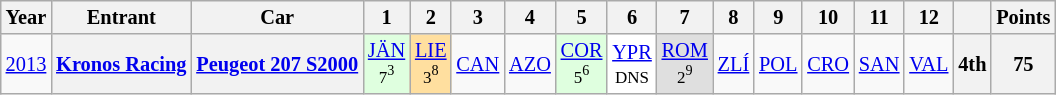<table class="wikitable" border="1" style="text-align:center; font-size:85%;">
<tr>
<th>Year</th>
<th>Entrant</th>
<th>Car</th>
<th>1</th>
<th>2</th>
<th>3</th>
<th>4</th>
<th>5</th>
<th>6</th>
<th>7</th>
<th>8</th>
<th>9</th>
<th>10</th>
<th>11</th>
<th>12</th>
<th></th>
<th>Points</th>
</tr>
<tr>
<td><a href='#'>2013</a></td>
<th nowrap><a href='#'>Kronos Racing</a></th>
<th nowrap><a href='#'>Peugeot 207 S2000</a></th>
<td style="background:#dfffdf;"><a href='#'>JÄN</a><br><small>7<sup>3</sup></small></td>
<td style="background:#ffdf9f;"><a href='#'>LIE</a><br><small>3<sup>8</sup></small></td>
<td><a href='#'>CAN</a></td>
<td><a href='#'>AZO</a></td>
<td style="background:#dfffdf;"><a href='#'>COR</a><br><small>5<sup>6</sup></small></td>
<td style="background:#ffffff;"><a href='#'>YPR</a><br><small>DNS</small></td>
<td style="background:#dfdfdf;"><a href='#'>ROM</a><br><small>2<sup>9</sup></small></td>
<td><a href='#'>ZLÍ</a></td>
<td><a href='#'>POL</a></td>
<td><a href='#'>CRO</a></td>
<td><a href='#'>SAN</a></td>
<td><a href='#'>VAL</a></td>
<th>4th</th>
<th>75</th>
</tr>
</table>
